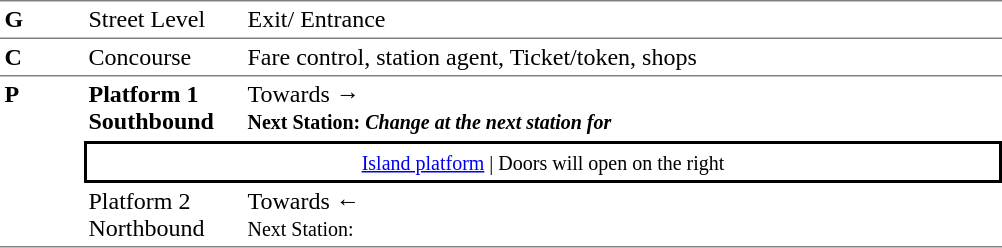<table table border=0 cellspacing=0 cellpadding=3>
<tr>
<td style="border-top:solid 1px grey;border-bottom:solid 1px grey;" width=50 valign=top><strong>G</strong></td>
<td style="border-top:solid 1px grey;border-bottom:solid 1px grey;" width=100 valign=top>Street Level</td>
<td style="border-top:solid 1px grey;border-bottom:solid 1px grey;" width=500 valign=top>Exit/ Entrance</td>
</tr>
<tr>
<td style="border-bottom:solid 1px grey;"><strong>C</strong></td>
<td style="border-bottom:solid 1px grey;">Concourse</td>
<td style="border-bottom:solid 1px grey;">Fare control, station agent, Ticket/token, shops</td>
</tr>
<tr>
<td style="border-bottom:solid 1px grey;" width=50 rowspan=3 valign=top><strong>P</strong></td>
<td style="border-bottom:solid 1px white;" width=100><span><strong>Platform 1</strong><br><strong>Southbound</strong></span></td>
<td style="border-bottom:solid 1px white;" width=500>Towards → <br><small><strong>Next Station:</strong> </small> <small><strong><em>Change at the next station for <strong><em></small></td>
</tr>
<tr>
<td style="border-top:solid 2px black;border-right:solid 2px black;border-left:solid 2px black;border-bottom:solid 2px black;text-align:center;" colspan=2><small><a href='#'>Island platform</a> | Doors will open on the right </small></td>
</tr>
<tr>
<td style="border-bottom:solid 1px grey;" width=100><span></strong>Platform 2<strong><br></strong>Northbound<strong></span></td>
<td style="border-bottom:solid 1px grey;" width="500">Towards ← <br><small></strong>Next Station:<strong> </small></td>
</tr>
</table>
